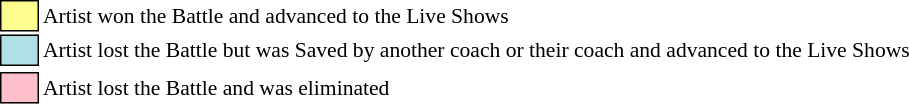<table class="toccolours" style="font-size: 90%; white-space: nowrap;">
<tr>
<td style="background:#fdfc8f; border:1px solid black;">      </td>
<td>Artist won the Battle and advanced to the Live Shows</td>
</tr>
<tr>
<td style="background:#b0e0e6; border:1px solid black;">      </td>
<td>Artist lost the Battle but was Saved by another coach or their coach and advanced to the Live Shows</td>
</tr>
<tr>
</tr>
<tr>
<td style="background:pink; border:1px solid black;">      </td>
<td>Artist lost the Battle and was eliminated</td>
</tr>
<tr>
</tr>
</table>
